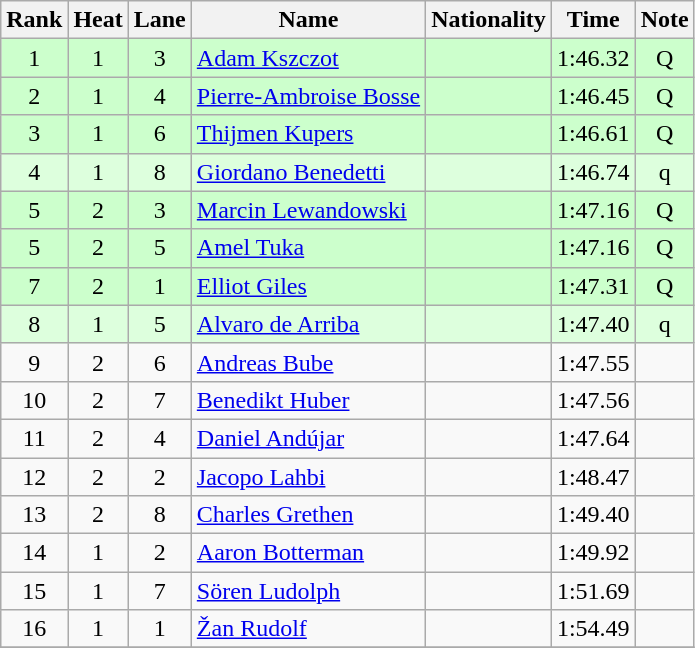<table class="wikitable sortable" style="text-align:center">
<tr>
<th>Rank</th>
<th>Heat</th>
<th>Lane</th>
<th>Name</th>
<th>Nationality</th>
<th>Time</th>
<th>Note</th>
</tr>
<tr bgcolor=ccffcc>
<td>1</td>
<td>1</td>
<td>3</td>
<td align=left><a href='#'>Adam Kszczot</a></td>
<td align=left></td>
<td>1:46.32</td>
<td>Q</td>
</tr>
<tr bgcolor=ccffcc>
<td>2</td>
<td>1</td>
<td>4</td>
<td align=left><a href='#'>Pierre-Ambroise Bosse</a></td>
<td align=left></td>
<td>1:46.45</td>
<td>Q</td>
</tr>
<tr bgcolor=ccffcc>
<td>3</td>
<td>1</td>
<td>6</td>
<td align=left><a href='#'>Thijmen Kupers</a></td>
<td align=left></td>
<td>1:46.61</td>
<td>Q</td>
</tr>
<tr bgcolor=ddffdd>
<td>4</td>
<td>1</td>
<td>8</td>
<td align=left><a href='#'>Giordano Benedetti</a></td>
<td align=left></td>
<td>1:46.74</td>
<td>q</td>
</tr>
<tr bgcolor=ccffcc>
<td>5</td>
<td>2</td>
<td>3</td>
<td align=left><a href='#'>Marcin Lewandowski</a></td>
<td align=left></td>
<td>1:47.16</td>
<td>Q</td>
</tr>
<tr bgcolor=ccffcc>
<td>5</td>
<td>2</td>
<td>5</td>
<td align=left><a href='#'>Amel Tuka</a></td>
<td align=left></td>
<td>1:47.16</td>
<td>Q</td>
</tr>
<tr bgcolor=ccffcc>
<td>7</td>
<td>2</td>
<td>1</td>
<td align=left><a href='#'>Elliot Giles</a></td>
<td align=left></td>
<td>1:47.31</td>
<td>Q</td>
</tr>
<tr bgcolor=ddffdd>
<td>8</td>
<td>1</td>
<td>5</td>
<td align=left><a href='#'>Alvaro de Arriba</a></td>
<td align=left></td>
<td>1:47.40</td>
<td>q</td>
</tr>
<tr>
<td>9</td>
<td>2</td>
<td>6</td>
<td align=left><a href='#'>Andreas Bube</a></td>
<td align=left></td>
<td>1:47.55</td>
<td></td>
</tr>
<tr>
<td>10</td>
<td>2</td>
<td>7</td>
<td align=left><a href='#'>Benedikt Huber</a></td>
<td align=left></td>
<td>1:47.56</td>
<td></td>
</tr>
<tr>
<td>11</td>
<td>2</td>
<td>4</td>
<td align=left><a href='#'>Daniel Andújar</a></td>
<td align=left></td>
<td>1:47.64</td>
<td></td>
</tr>
<tr>
<td>12</td>
<td>2</td>
<td>2</td>
<td align=left><a href='#'>Jacopo Lahbi</a></td>
<td align=left></td>
<td>1:48.47</td>
<td></td>
</tr>
<tr>
<td>13</td>
<td>2</td>
<td>8</td>
<td align=left><a href='#'>Charles Grethen</a></td>
<td align=left></td>
<td>1:49.40</td>
<td></td>
</tr>
<tr>
<td>14</td>
<td>1</td>
<td>2</td>
<td align=left><a href='#'>Aaron Botterman</a></td>
<td align=left></td>
<td>1:49.92</td>
<td></td>
</tr>
<tr>
<td>15</td>
<td>1</td>
<td>7</td>
<td align=left><a href='#'>Sören Ludolph</a></td>
<td align=left></td>
<td>1:51.69</td>
<td></td>
</tr>
<tr>
<td>16</td>
<td>1</td>
<td>1</td>
<td align=left><a href='#'>Žan Rudolf</a></td>
<td align=left></td>
<td>1:54.49</td>
<td></td>
</tr>
<tr>
</tr>
</table>
